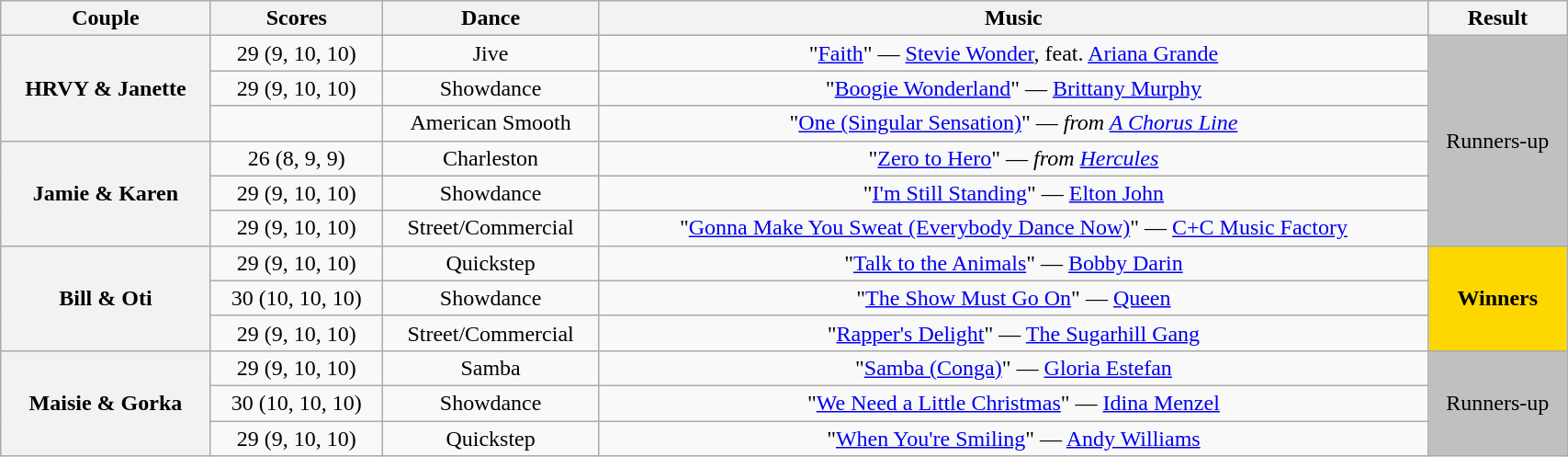<table class="wikitable sortable" style="text-align:center; width: 90%">
<tr>
<th scope="col">Couple</th>
<th scope="col">Scores</th>
<th scope="col" class="unsortable">Dance</th>
<th scope="col" class="unsortable">Music</th>
<th scope="col" class="unsortable">Result</th>
</tr>
<tr>
<th scope="row" rowspan=3>HRVY & Janette</th>
<td>29 (9, 10, 10)</td>
<td>Jive</td>
<td>"<a href='#'>Faith</a>" — <a href='#'>Stevie Wonder</a>, feat. <a href='#'>Ariana Grande</a></td>
<td rowspan="6" bgcolor="silver">Runners-up</td>
</tr>
<tr>
<td>29 (9, 10, 10)</td>
<td>Showdance</td>
<td>"<a href='#'>Boogie Wonderland</a>" — <a href='#'>Brittany Murphy</a></td>
</tr>
<tr>
<td></td>
<td>American Smooth</td>
<td>"<a href='#'>One (Singular Sensation)</a>" — <em>from <a href='#'>A Chorus Line</a></em></td>
</tr>
<tr>
<th scope="row" rowspan=3>Jamie & Karen</th>
<td>26 (8, 9, 9)</td>
<td>Charleston</td>
<td>"<a href='#'>Zero to Hero</a>" — <em>from <a href='#'>Hercules</a></em></td>
</tr>
<tr>
<td>29 (9, 10, 10)</td>
<td>Showdance</td>
<td>"<a href='#'>I'm Still Standing</a>" — <a href='#'>Elton John</a></td>
</tr>
<tr>
<td>29 (9, 10, 10)</td>
<td>Street/Commercial</td>
<td>"<a href='#'>Gonna Make You Sweat (Everybody Dance Now)</a>" — <a href='#'>C+C Music Factory</a></td>
</tr>
<tr>
<th scope="row" rowspan=3>Bill & Oti</th>
<td>29 (9, 10, 10)</td>
<td>Quickstep</td>
<td>"<a href='#'>Talk to the Animals</a>" — <a href='#'>Bobby Darin</a></td>
<td rowspan=3 bgcolor="gold"><strong>Winners</strong></td>
</tr>
<tr>
<td>30 (10, 10, 10)</td>
<td>Showdance</td>
<td>"<a href='#'>The Show Must Go On</a>" — <a href='#'>Queen</a></td>
</tr>
<tr>
<td>29 (9, 10, 10)</td>
<td>Street/Commercial</td>
<td>"<a href='#'>Rapper's Delight</a>" — <a href='#'>The Sugarhill Gang</a></td>
</tr>
<tr>
<th scope="row" rowspan=3>Maisie & Gorka</th>
<td>29 (9, 10, 10)</td>
<td>Samba</td>
<td>"<a href='#'>Samba (Conga)</a>" — <a href='#'>Gloria Estefan</a></td>
<td rowspan=3 bgcolor="silver">Runners-up</td>
</tr>
<tr>
<td>30 (10, 10, 10)</td>
<td>Showdance</td>
<td>"<a href='#'>We Need a Little Christmas</a>" — <a href='#'>Idina Menzel</a></td>
</tr>
<tr>
<td>29 (9, 10, 10)</td>
<td>Quickstep</td>
<td>"<a href='#'>When You're Smiling</a>" — <a href='#'>Andy Williams</a></td>
</tr>
</table>
